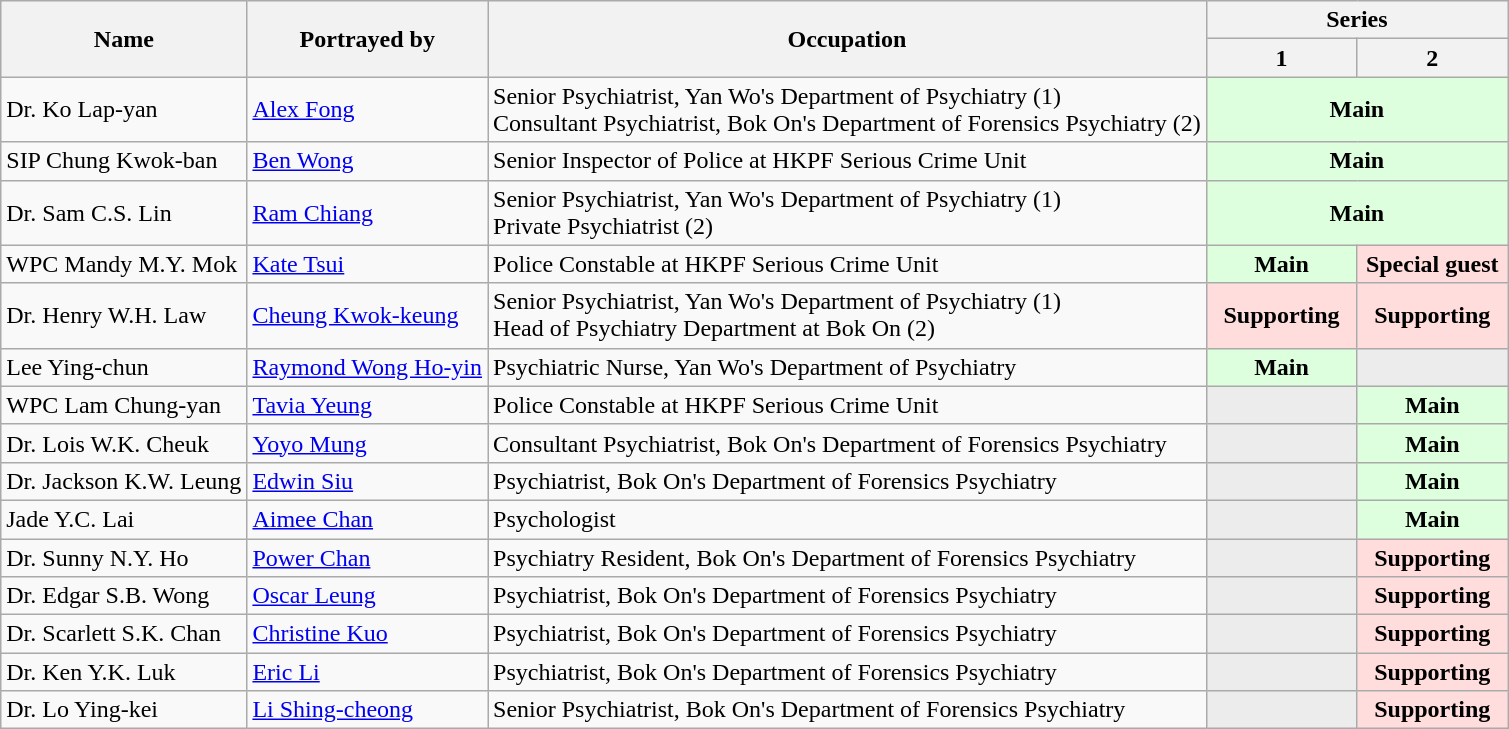<table class="wikitable">
<tr>
<th rowspan="2">Name</th>
<th rowspan="2">Portrayed by</th>
<th rowspan="2">Occupation</th>
<th colspan="2">Series</th>
</tr>
<tr>
<th style="width:10%;">1</th>
<th style="width:10%;">2</th>
</tr>
<tr>
<td>Dr. Ko Lap-yan</td>
<td><a href='#'>Alex Fong</a></td>
<td>Senior Psychiatrist, Yan Wo's Department of Psychiatry (1)<br>Consultant Psychiatrist, Bok On's Department of Forensics Psychiatry (2)</td>
<td colspan="2" style="background:#dfd; text-align:center;"><strong>Main</strong></td>
</tr>
<tr>
<td>SIP Chung Kwok-ban</td>
<td><a href='#'>Ben Wong</a></td>
<td>Senior Inspector of Police at HKPF Serious Crime Unit</td>
<td colspan="2" style="background:#dfd; text-align:center;"><strong>Main</strong></td>
</tr>
<tr>
<td>Dr. Sam C.S. Lin</td>
<td><a href='#'>Ram Chiang</a></td>
<td>Senior Psychiatrist, Yan Wo's Department of Psychiatry (1)<br>Private Psychiatrist (2)</td>
<td colspan="2" style="background:#dfd; text-align:center;"><strong>Main</strong></td>
</tr>
<tr>
<td>WPC Mandy M.Y. Mok</td>
<td><a href='#'>Kate Tsui</a></td>
<td>Police Constable at HKPF Serious Crime Unit</td>
<td style="background:#dfd; text-align:center;"><strong>Main</strong></td>
<td style="background:#fdd; text-align:center;"><strong>Special guest</strong></td>
</tr>
<tr>
<td>Dr. Henry W.H. Law</td>
<td><a href='#'>Cheung Kwok-keung</a></td>
<td>Senior Psychiatrist, Yan Wo's Department of Psychiatry (1)<br>Head of Psychiatry Department at Bok On (2)</td>
<td style="background:#fdd; text-align:center;"><strong>Supporting</strong></td>
<td style="background:#fdd; text-align:center;"><strong>Supporting</strong></td>
</tr>
<tr>
<td>Lee Ying-chun</td>
<td><a href='#'>Raymond Wong Ho-yin</a></td>
<td>Psychiatric Nurse, Yan Wo's Department of Psychiatry</td>
<td style="background:#dfd; text-align:center;"><strong>Main</strong></td>
<td style="background:#ececec; color:gray; vertical-align:middle; text-align:center;" class="table-na"></td>
</tr>
<tr>
<td>WPC Lam Chung-yan</td>
<td><a href='#'>Tavia Yeung</a></td>
<td>Police Constable at HKPF Serious Crime Unit</td>
<td style="background:#ececec; color:gray; vertical-align:middle; text-align:center;" class="table-na"></td>
<td style="background:#dfd; text-align:center;"><strong>Main</strong></td>
</tr>
<tr>
<td>Dr. Lois W.K. Cheuk</td>
<td><a href='#'>Yoyo Mung</a></td>
<td>Consultant Psychiatrist, Bok On's Department of Forensics Psychiatry</td>
<td style="background:#ececec; color:gray; vertical-align:middle; text-align:center;" class="table-na"></td>
<td style="background:#dfd; text-align:center;"><strong>Main</strong></td>
</tr>
<tr>
<td>Dr. Jackson K.W. Leung</td>
<td><a href='#'>Edwin Siu</a></td>
<td>Psychiatrist, Bok On's Department of Forensics Psychiatry</td>
<td style="background:#ececec; color:gray; vertical-align:middle; text-align:center;" class="table-na"></td>
<td style="background:#dfd; text-align:center;"><strong>Main</strong></td>
</tr>
<tr>
<td>Jade Y.C. Lai</td>
<td><a href='#'>Aimee Chan</a></td>
<td>Psychologist</td>
<td style="background:#ececec; color:gray; vertical-align:middle; text-align:center;" class="table-na"></td>
<td style="background:#dfd; text-align:center;"><strong>Main</strong></td>
</tr>
<tr>
<td>Dr. Sunny N.Y. Ho</td>
<td><a href='#'>Power Chan</a></td>
<td>Psychiatry Resident, Bok On's Department of Forensics Psychiatry</td>
<td style="background:#ececec; color:gray; vertical-align:middle; text-align:center;" class="table-na"></td>
<td style="background:#fdd; text-align:center;"><strong>Supporting</strong></td>
</tr>
<tr>
<td>Dr. Edgar S.B. Wong</td>
<td><a href='#'>Oscar Leung</a></td>
<td>Psychiatrist, Bok On's Department of Forensics Psychiatry</td>
<td style="background:#ececec; color:gray; vertical-align:middle; text-align:center;" class="table-na"></td>
<td style="background:#fdd; text-align:center;"><strong>Supporting</strong></td>
</tr>
<tr>
<td>Dr. Scarlett S.K. Chan</td>
<td><a href='#'>Christine Kuo</a></td>
<td>Psychiatrist, Bok On's Department of Forensics Psychiatry</td>
<td style="background:#ececec; color:gray; vertical-align:middle; text-align:center;" class="table-na"></td>
<td style="background:#fdd; text-align:center;"><strong>Supporting</strong></td>
</tr>
<tr>
<td>Dr. Ken Y.K. Luk</td>
<td><a href='#'>Eric Li</a></td>
<td>Psychiatrist, Bok On's Department of Forensics Psychiatry</td>
<td style="background:#ececec; color:gray; vertical-align:middle; text-align:center;" class="table-na"></td>
<td style="background:#fdd; text-align:center;"><strong>Supporting</strong></td>
</tr>
<tr>
<td>Dr. Lo Ying-kei</td>
<td><a href='#'>Li Shing-cheong</a></td>
<td>Senior Psychiatrist, Bok On's Department of Forensics Psychiatry</td>
<td style="background:#ececec; color:gray; vertical-align:middle; text-align:center;" class="table-na"></td>
<td style="background:#fdd; text-align:center;"><strong>Supporting</strong></td>
</tr>
</table>
